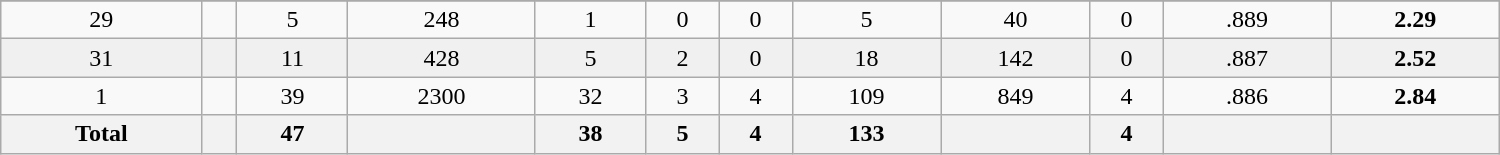<table class="wikitable sortable" width ="1000">
<tr align="center">
</tr>
<tr align="center" bgcolor="">
<td>29</td>
<td></td>
<td>5</td>
<td>248</td>
<td>1</td>
<td>0</td>
<td>0</td>
<td>5</td>
<td>40</td>
<td>0</td>
<td>.889</td>
<td><strong>2.29</strong></td>
</tr>
<tr align="center" bgcolor="#f0f0f0">
<td>31</td>
<td></td>
<td>11</td>
<td>428</td>
<td>5</td>
<td>2</td>
<td>0</td>
<td>18</td>
<td>142</td>
<td>0</td>
<td>.887</td>
<td><strong>2.52</strong></td>
</tr>
<tr align="center" bgcolor="">
<td>1</td>
<td></td>
<td>39</td>
<td>2300</td>
<td>32</td>
<td>3</td>
<td>4</td>
<td>109</td>
<td>849</td>
<td>4</td>
<td>.886</td>
<td><strong>2.84</strong></td>
</tr>
<tr>
<th>Total</th>
<th></th>
<th>47</th>
<th></th>
<th>38</th>
<th>5</th>
<th>4</th>
<th>133</th>
<th></th>
<th>4</th>
<th></th>
<th></th>
</tr>
</table>
